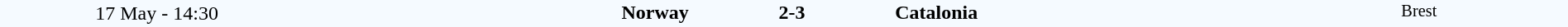<table style="width: 100%; background:#F5FAFF;" cellspacing="0">
<tr>
<td align=center rowspan=3 width=20%>17 May - 14:30</td>
</tr>
<tr>
<td width=24% align=right><strong>Norway</strong></td>
<td align=center width=13%><strong>2-3</strong></td>
<td width=24%><strong>Catalonia</strong></td>
<td style=font-size:85% rowspan=3 valign=top align=center>Brest</td>
</tr>
<tr style=font-size:85%>
<td align=right valign=top></td>
<td></td>
<td></td>
</tr>
</table>
